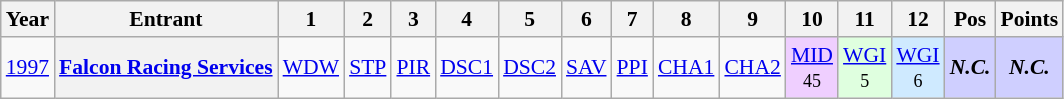<table class="wikitable" style="text-align:center; font-size:90%">
<tr>
<th>Year</th>
<th>Entrant</th>
<th>1</th>
<th>2</th>
<th>3</th>
<th>4</th>
<th>5</th>
<th>6</th>
<th>7</th>
<th>8</th>
<th>9</th>
<th>10</th>
<th>11</th>
<th>12</th>
<th>Pos</th>
<th>Points</th>
</tr>
<tr>
<td><a href='#'>1997</a></td>
<th><a href='#'>Falcon Racing Services</a></th>
<td><a href='#'>WDW</a></td>
<td><a href='#'>STP</a></td>
<td><a href='#'>PIR</a></td>
<td><a href='#'>DSC1</a></td>
<td><a href='#'>DSC2</a></td>
<td><a href='#'>SAV</a></td>
<td><a href='#'>PPI</a></td>
<td><a href='#'>CHA1</a></td>
<td><a href='#'>CHA2</a></td>
<td style="background-color:#EFCFFF"><a href='#'>MID</a><br><small>45</small></td>
<td style="background-color:#DFFFDF"><a href='#'>WGI</a><br><small>5</small></td>
<td style="background-color:#CFEAFF"><a href='#'>WGI</a><br><small>6</small></td>
<td style="background-color:#CFCFFF"><strong><em>N.C.</em></strong></td>
<td style="background-color:#CFCFFF"><strong><em>N.C.</em></strong></td>
</tr>
</table>
